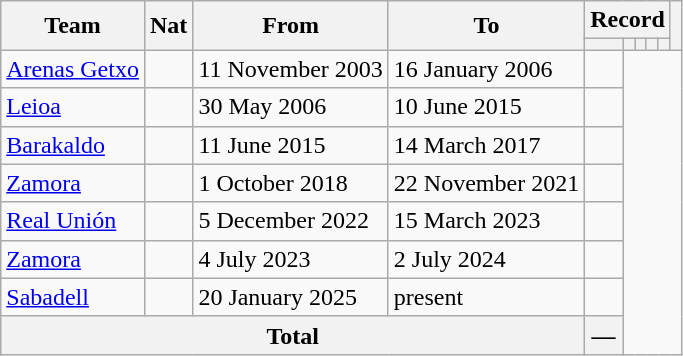<table class="wikitable" style="text-align: center">
<tr>
<th rowspan="2">Team</th>
<th rowspan="2">Nat</th>
<th rowspan="2">From</th>
<th rowspan="2">To</th>
<th colspan="5">Record</th>
<th rowspan=2></th>
</tr>
<tr>
<th></th>
<th></th>
<th></th>
<th></th>
<th></th>
</tr>
<tr>
<td align=left><a href='#'>Arenas Getxo</a></td>
<td></td>
<td align=left>11 November 2003</td>
<td align=left>16 January 2006<br></td>
<td></td>
</tr>
<tr>
<td align=left><a href='#'>Leioa</a></td>
<td></td>
<td align=left>30 May 2006</td>
<td align=left>10 June 2015<br></td>
<td></td>
</tr>
<tr>
<td align=left><a href='#'>Barakaldo</a></td>
<td></td>
<td align=left>11 June 2015</td>
<td align=left>14 March 2017<br></td>
<td></td>
</tr>
<tr>
<td align=left><a href='#'>Zamora</a></td>
<td></td>
<td align=left>1 October 2018</td>
<td align=left>22 November 2021<br></td>
<td></td>
</tr>
<tr>
<td align=left><a href='#'>Real Unión</a></td>
<td></td>
<td align=left>5 December 2022</td>
<td align=left>15 March 2023<br></td>
<td></td>
</tr>
<tr>
<td align=left><a href='#'>Zamora</a></td>
<td></td>
<td align=left>4 July 2023</td>
<td align=left>2 July 2024<br></td>
<td></td>
</tr>
<tr>
<td align=left><a href='#'>Sabadell</a></td>
<td></td>
<td align=left>20 January 2025</td>
<td align=left>present<br></td>
<td></td>
</tr>
<tr>
<th colspan="4">Total<br></th>
<th>—</th>
</tr>
</table>
